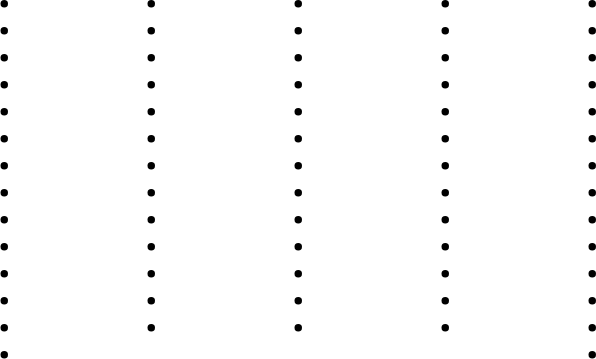<table>
<tr>
<td><br><ul><li></li><li></li><li></li><li></li><li></li><li></li><li></li><li></li><li></li><li></li><li></li><li></li><li></li><li></li></ul></td>
<td width=50></td>
<td valign=top><br><ul><li></li><li></li><li></li><li></li><li></li><li></li><li></li><li></li><li></li><li></li><li></li><li></li><li></li></ul></td>
<td width=50></td>
<td valign=top><br><ul><li></li><li></li><li></li><li></li><li></li><li></li><li></li><li></li><li></li><li></li><li></li><li></li><li></li></ul></td>
<td width=50></td>
<td valign=top><br><ul><li></li><li></li><li></li><li></li><li></li><li></li><li></li><li></li><li></li><li></li><li></li><li></li><li></li></ul></td>
<td width=50></td>
<td valign=top><br><ul><li></li><li></li><li></li><li></li><li></li><li></li><li></li><li></li><li></li><li></li><li></li><li></li><li></li><li></li></ul></td>
</tr>
</table>
